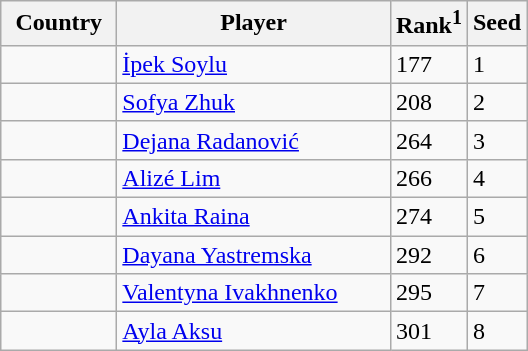<table class="sortable wikitable">
<tr>
<th width="70">Country</th>
<th width="175">Player</th>
<th>Rank<sup>1</sup></th>
<th>Seed</th>
</tr>
<tr>
<td></td>
<td><a href='#'>İpek Soylu</a></td>
<td>177</td>
<td>1</td>
</tr>
<tr>
<td></td>
<td><a href='#'>Sofya Zhuk</a></td>
<td>208</td>
<td>2</td>
</tr>
<tr>
<td></td>
<td><a href='#'>Dejana Radanović</a></td>
<td>264</td>
<td>3</td>
</tr>
<tr>
<td></td>
<td><a href='#'>Alizé Lim</a></td>
<td>266</td>
<td>4</td>
</tr>
<tr>
<td></td>
<td><a href='#'>Ankita Raina</a></td>
<td>274</td>
<td>5</td>
</tr>
<tr>
<td></td>
<td><a href='#'>Dayana Yastremska</a></td>
<td>292</td>
<td>6</td>
</tr>
<tr>
<td></td>
<td><a href='#'>Valentyna Ivakhnenko</a></td>
<td>295</td>
<td>7</td>
</tr>
<tr>
<td></td>
<td><a href='#'>Ayla Aksu</a></td>
<td>301</td>
<td>8</td>
</tr>
</table>
